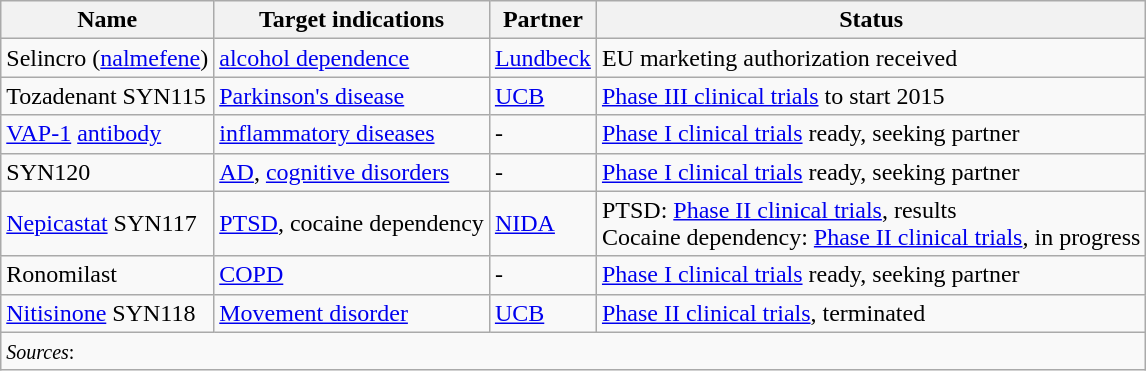<table class="wikitable" border="1">
<tr>
<th>Name</th>
<th>Target indications</th>
<th>Partner</th>
<th>Status</th>
</tr>
<tr>
<td>Selincro (<a href='#'>nalmefene</a>)</td>
<td><a href='#'>alcohol dependence</a></td>
<td><a href='#'>Lundbeck</a></td>
<td>EU marketing authorization received </td>
</tr>
<tr>
<td>Tozadenant SYN115</td>
<td><a href='#'>Parkinson's disease</a></td>
<td><a href='#'>UCB</a></td>
<td><a href='#'>Phase III clinical trials</a> to start 2015 </td>
</tr>
<tr>
<td><a href='#'>VAP-1</a> <a href='#'>antibody</a></td>
<td><a href='#'>inflammatory diseases</a></td>
<td>-</td>
<td><a href='#'>Phase I clinical trials</a> ready, seeking partner</td>
</tr>
<tr>
<td>SYN120</td>
<td><a href='#'>AD</a>, <a href='#'>cognitive disorders</a></td>
<td>-</td>
<td><a href='#'>Phase I clinical trials</a> ready, seeking partner</td>
</tr>
<tr>
<td><a href='#'>Nepicastat</a> SYN117</td>
<td><a href='#'>PTSD</a>, cocaine dependency</td>
<td><a href='#'>NIDA</a></td>
<td>PTSD: <a href='#'>Phase II clinical trials</a>, results  <br>Cocaine dependency: <a href='#'>Phase II clinical trials</a>, in progress</td>
</tr>
<tr>
<td>Ronomilast</td>
<td><a href='#'>COPD</a></td>
<td>-</td>
<td><a href='#'>Phase I clinical trials</a> ready, seeking partner</td>
</tr>
<tr>
<td><a href='#'>Nitisinone</a> SYN118</td>
<td><a href='#'>Movement disorder</a></td>
<td><a href='#'>UCB</a></td>
<td><a href='#'>Phase II clinical trials</a>, terminated </td>
</tr>
<tr>
<td colspan=5><small><em>Sources</em>:</small></td>
</tr>
</table>
